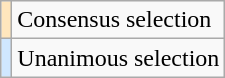<table class="wikitable">
<tr>
<td style="background-color:#FFE6BD" align="center"><sup></sup></td>
<td colspan="5">Consensus selection</td>
</tr>
<tr>
<td style="background-color:#D0E7FF" align="center"><sup></sup></td>
<td colspan="5">Unanimous selection</td>
</tr>
</table>
